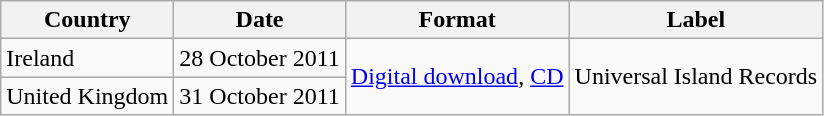<table class="wikitable">
<tr>
<th>Country</th>
<th>Date</th>
<th>Format</th>
<th>Label</th>
</tr>
<tr>
<td>Ireland</td>
<td>28 October 2011</td>
<td rowspan=2><a href='#'>Digital download</a>, <a href='#'>CD</a></td>
<td rowspan="2">Universal Island Records</td>
</tr>
<tr>
<td>United Kingdom</td>
<td>31 October 2011</td>
</tr>
</table>
